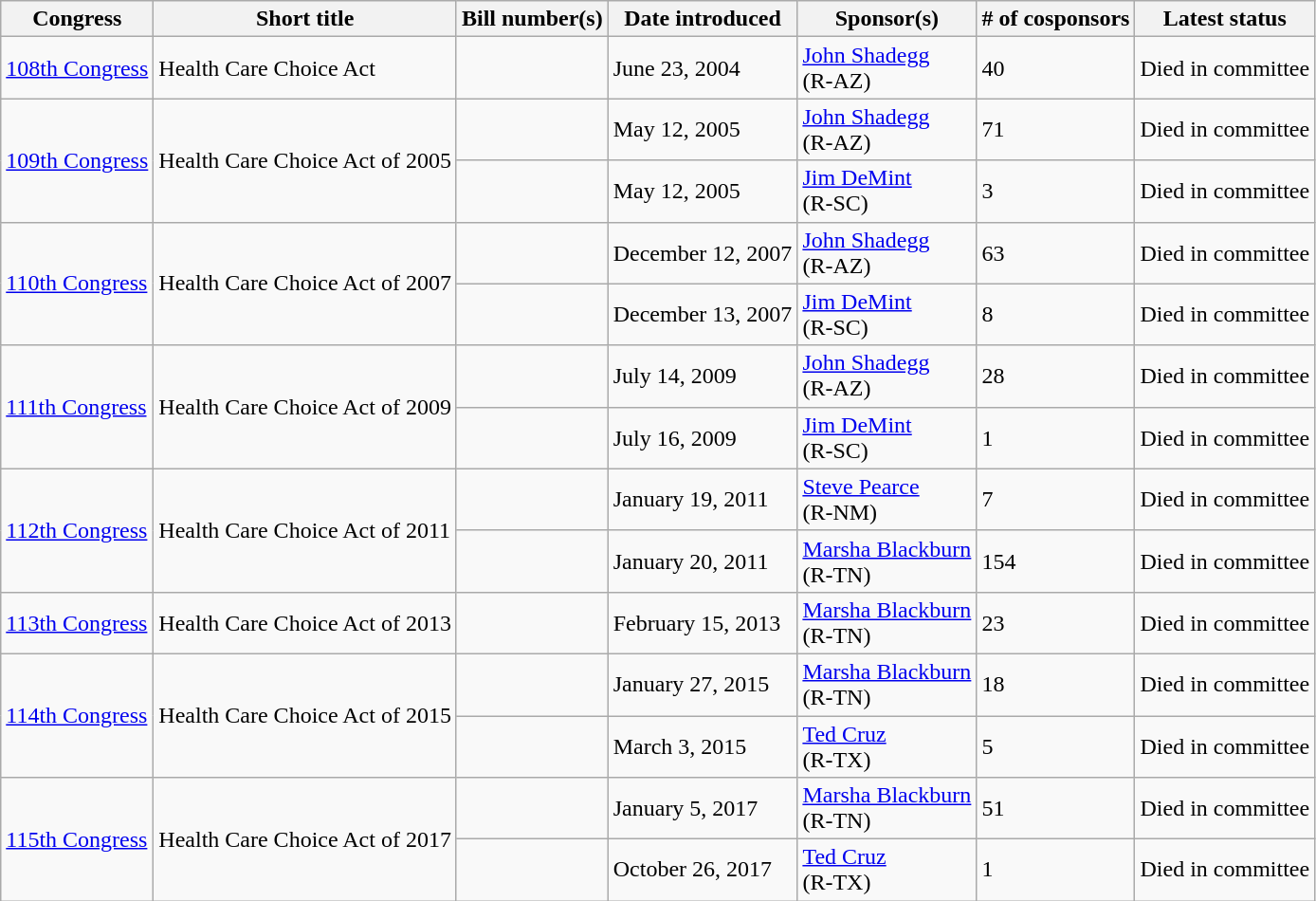<table class="wikitable">
<tr>
<th>Congress</th>
<th>Short title</th>
<th>Bill number(s)</th>
<th>Date introduced</th>
<th>Sponsor(s)</th>
<th># of cosponsors</th>
<th>Latest status</th>
</tr>
<tr>
<td><a href='#'>108th Congress</a></td>
<td>Health Care Choice Act</td>
<td></td>
<td>June 23, 2004</td>
<td><a href='#'>John Shadegg</a><br>(R-AZ)</td>
<td>40</td>
<td>Died in committee</td>
</tr>
<tr>
<td rowspan=2><a href='#'>109th Congress</a></td>
<td rowspan=2>Health Care Choice Act of 2005</td>
<td></td>
<td>May 12, 2005</td>
<td><a href='#'>John Shadegg</a><br>(R-AZ)</td>
<td>71</td>
<td>Died in committee</td>
</tr>
<tr>
<td></td>
<td>May 12, 2005</td>
<td><a href='#'>Jim DeMint</a><br>(R-SC)</td>
<td>3</td>
<td>Died in committee</td>
</tr>
<tr>
<td rowspan=2><a href='#'>110th Congress</a></td>
<td rowspan=2>Health Care Choice Act of 2007</td>
<td></td>
<td>December 12, 2007</td>
<td><a href='#'>John Shadegg</a><br>(R-AZ)</td>
<td>63</td>
<td>Died in committee</td>
</tr>
<tr>
<td></td>
<td>December 13, 2007</td>
<td><a href='#'>Jim DeMint</a><br>(R-SC)</td>
<td>8</td>
<td>Died in committee</td>
</tr>
<tr>
<td rowspan=2><a href='#'>111th Congress</a></td>
<td rowspan=2>Health Care Choice Act of 2009</td>
<td></td>
<td>July 14, 2009</td>
<td><a href='#'>John Shadegg</a><br>(R-AZ)</td>
<td>28</td>
<td>Died in committee</td>
</tr>
<tr>
<td></td>
<td>July 16, 2009</td>
<td><a href='#'>Jim DeMint</a><br>(R-SC)</td>
<td>1</td>
<td>Died in committee</td>
</tr>
<tr>
<td rowspan=2><a href='#'>112th Congress</a></td>
<td rowspan=2>Health Care Choice Act of 2011</td>
<td></td>
<td>January 19, 2011</td>
<td><a href='#'>Steve Pearce</a><br>(R-NM)</td>
<td>7</td>
<td>Died in committee</td>
</tr>
<tr>
<td></td>
<td>January 20, 2011</td>
<td><a href='#'>Marsha Blackburn</a><br>(R-TN)</td>
<td>154</td>
<td>Died in committee</td>
</tr>
<tr>
<td><a href='#'>113th Congress</a></td>
<td>Health Care Choice Act of 2013</td>
<td></td>
<td>February 15, 2013</td>
<td><a href='#'>Marsha Blackburn</a><br>(R-TN)</td>
<td>23</td>
<td>Died in committee</td>
</tr>
<tr>
<td rowspan=2><a href='#'>114th Congress</a></td>
<td rowspan=2>Health Care Choice Act of 2015</td>
<td></td>
<td>January 27, 2015</td>
<td><a href='#'>Marsha Blackburn</a><br>(R-TN)</td>
<td>18</td>
<td>Died in committee</td>
</tr>
<tr>
<td></td>
<td>March 3, 2015</td>
<td><a href='#'>Ted Cruz</a><br>(R-TX)</td>
<td>5</td>
<td>Died in committee</td>
</tr>
<tr>
<td rowspan=2><a href='#'>115th Congress</a></td>
<td rowspan=2>Health Care Choice Act of 2017</td>
<td></td>
<td>January 5, 2017</td>
<td><a href='#'>Marsha Blackburn</a><br>(R-TN)</td>
<td>51</td>
<td>Died in committee</td>
</tr>
<tr>
<td></td>
<td>October 26, 2017</td>
<td><a href='#'>Ted Cruz</a><br>(R-TX)</td>
<td>1</td>
<td>Died in committee</td>
</tr>
</table>
